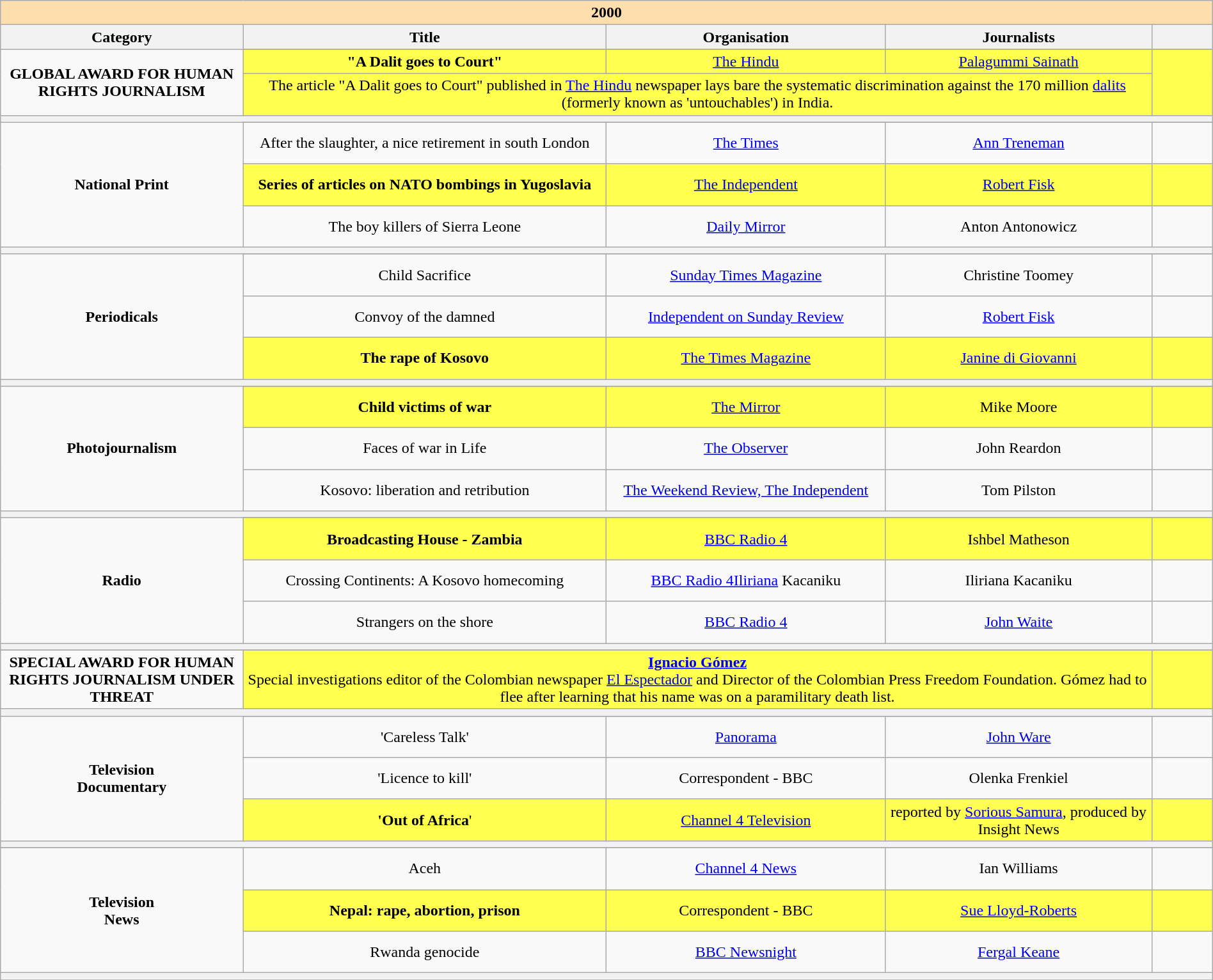<table class="wikitable" width="100%" border="1" cellpadding="5" cellspacing="0" align="centre">
<tr>
<td colspan="5" style="background:#ffdead" align="center"><strong>2000</strong></td>
</tr>
<tr>
<th width=20%>Category</th>
<th width=30%>Title</th>
<th width=23%>Organisation</th>
<th width=22%>Journalists</th>
<th width=5%></th>
</tr>
<tr>
<td rowspan="3" align="center"><strong>GLOBAL AWARD FOR HUMAN RIGHTS JOURNALISM</strong></td>
</tr>
<tr>
<td align="center" style="background:#ffff50"><strong>"A Dalit goes to Court"</strong></td>
<td align="center" style="background:#ffff50"><a href='#'>The Hindu</a></td>
<td align="center" style="background:#ffff50"><a href='#'>Palagummi Sainath</a></td>
<td rowspan="2" align="center" style="background:#ffff50"><br><br></td>
</tr>
<tr>
<td colspan="3" align="center" style="background:#ffff50">The article "A Dalit goes to Court" published in <a href='#'>The Hindu</a> newspaper lays bare the systematic discrimination against the 170 million <a href='#'>dalits</a> (formerly known as 'untouchables') in India.</td>
</tr>
<tr>
<td colspan="6" align="center" style="background:#f2f2f2"></td>
</tr>
<tr>
<td rowspan="4" align="center"><strong>National Print</strong></td>
</tr>
<tr>
<td align="center">After the slaughter, a nice retirement in south London</td>
<td align="center"><a href='#'>The Times</a></td>
<td align="center"><a href='#'>Ann Treneman</a></td>
<td align="center"><br><br></td>
</tr>
<tr>
<td align="center" style="background:#ffff50"><strong>Series of articles on NATO bombings in Yugoslavia</strong></td>
<td align="center" style="background:#ffff50"><a href='#'>The Independent</a></td>
<td align="center" style="background:#ffff50"><a href='#'>Robert Fisk</a></td>
<td align="center" style="background:#ffff50"><br><br></td>
</tr>
<tr>
<td align="center">The boy killers of Sierra Leone</td>
<td align="center"><a href='#'>Daily Mirror</a></td>
<td align="center">Anton Antonowicz</td>
<td align="center"><br><br></td>
</tr>
<tr>
<td colspan="6" align="center" style="background:#f2f2f2"></td>
</tr>
<tr>
<td rowspan="4" align="center"><strong>Periodicals</strong></td>
</tr>
<tr>
<td align="center">Child Sacrifice</td>
<td align="center"><a href='#'>Sunday Times Magazine</a></td>
<td align="center">Christine Toomey</td>
<td align="center"><br><br></td>
</tr>
<tr>
<td align="center">Convoy of the damned</td>
<td align="center"><a href='#'>Independent on Sunday Review</a></td>
<td align="center"><a href='#'>Robert Fisk</a></td>
<td align="center"><br><br></td>
</tr>
<tr>
<td align="center" style="background:#ffff50"><strong>The rape of Kosovo</strong></td>
<td align="center" style="background:#ffff50"><a href='#'>The Times Magazine</a></td>
<td align="center" style="background:#ffff50"><a href='#'>Janine di Giovanni</a></td>
<td align="center" style="background:#ffff50"><br><br></td>
</tr>
<tr>
<td colspan="6" align="center" style="background:#f2f2f2"></td>
</tr>
<tr>
<td rowspan="4" align="center"><strong>Photojournalism</strong></td>
</tr>
<tr>
<td align="center" style="background:#ffff50"><strong>Child victims of war</strong></td>
<td align="center" style="background:#ffff50"><a href='#'>The Mirror</a></td>
<td align="center" style="background:#ffff50">Mike Moore</td>
<td align="center" style="background:#ffff50"><br><br></td>
</tr>
<tr>
<td align="center">Faces of war in Life</td>
<td align="center"><a href='#'>The Observer</a></td>
<td align="center">John Reardon</td>
<td align="center"><br><br></td>
</tr>
<tr>
<td align="center">Kosovo: liberation and retribution</td>
<td align="center"><a href='#'>The Weekend Review, The Independent</a></td>
<td align="center">Tom Pilston</td>
<td align="center"><br><br></td>
</tr>
<tr>
<td colspan="6" align="center" style="background:#f2f2f2"></td>
</tr>
<tr>
<td rowspan="4" align="center"><strong>Radio</strong></td>
</tr>
<tr>
<td align="center" style="background:#ffff50"><strong>Broadcasting House - Zambia</strong></td>
<td align="center" style="background:#ffff50"><a href='#'>BBC Radio 4</a></td>
<td align="center" style="background:#ffff50">Ishbel Matheson</td>
<td align="center" style="background:#ffff50"><br><br></td>
</tr>
<tr>
<td align="center">Crossing Continents: A Kosovo homecoming</td>
<td align="center"><a href='#'>BBC Radio 4Iliriana</a> Kacaniku</td>
<td align="center">Iliriana Kacaniku</td>
<td align="center"><br><br></td>
</tr>
<tr>
<td align="center">Strangers on the shore</td>
<td align="center"><a href='#'>BBC Radio 4</a></td>
<td align="center"><a href='#'>John Waite</a></td>
<td align="center"><br><br></td>
</tr>
<tr>
<td colspan="6" align="center" style="background:#f2f2f2"></td>
</tr>
<tr>
</tr>
<tr>
<td align="center"><strong>SPECIAL AWARD FOR HUMAN RIGHTS JOURNALISM UNDER THREAT</strong></td>
<td colspan="3" align="center" style="background:#ffff50"><strong><a href='#'>Ignacio Gómez</a></strong><br>Special investigations editor of the Colombian newspaper <a href='#'>El Espectador</a> and Director of the Colombian Press Freedom Foundation. Gómez had to flee after learning that his name was on a paramilitary death list.</td>
<td align="center" style="background:#ffff50"><br><br></td>
</tr>
<tr>
<td colspan="6" align="center" style="background:#f2f2f2"></td>
</tr>
<tr>
<td rowspan="4" align="center"><strong>Television<br>Documentary</strong></td>
</tr>
<tr>
<td align="center">'Careless Talk'</td>
<td align="center"><a href='#'>Panorama</a></td>
<td align="center"><a href='#'>John Ware</a></td>
<td align="center"><br><br></td>
</tr>
<tr>
<td align="center">'Licence to kill'</td>
<td align="center">Correspondent - BBC</td>
<td align="center">Olenka Frenkiel</td>
<td align="center"><br><br></td>
</tr>
<tr>
<td align="center" style="background:#ffff50"><strong>'Out of Africa</strong>'</td>
<td align="center" style="background:#ffff50"><a href='#'>Channel 4 Television</a></td>
<td align="center" style="background:#ffff50">reported by <a href='#'>Sorious Samura</a>, produced by Insight News</td>
<td align="center" style="background:#ffff50"><br><br></td>
</tr>
<tr>
<td colspan="6" align="center" style="background:#f2f2f2"></td>
</tr>
<tr>
</tr>
<tr>
<td rowspan="4" align="center"><strong>Television<br>News</strong></td>
</tr>
<tr>
<td align="center">Aceh</td>
<td align="center"><a href='#'>Channel 4 News</a></td>
<td align="center">Ian Williams</td>
<td align="center"><br><br></td>
</tr>
<tr>
<td align="center" style="background:#ffff50"><strong>Nepal: rape, abortion, prison</strong></td>
<td align="center" style="background:#ffff50">Correspondent - BBC</td>
<td align="center" style="background:#ffff50"><a href='#'>Sue Lloyd-Roberts</a></td>
<td align="center" style="background:#ffff50"><br><br></td>
</tr>
<tr>
<td align="center">Rwanda genocide</td>
<td align="center"><a href='#'>BBC Newsnight</a></td>
<td align="center"><a href='#'>Fergal Keane</a></td>
<td align="center"><br><br></td>
</tr>
<tr>
<td colspan="6" align="center" style="background:#f2f2f2"></td>
</tr>
<tr>
</tr>
</table>
